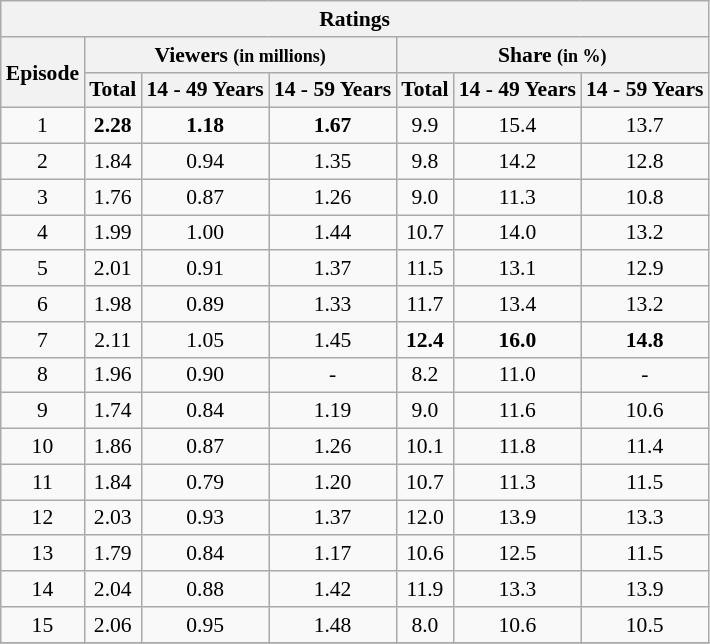<table class="wikitable sortable" style="text-align:center; font-size:90%;">
<tr>
<th colspan="8">Ratings</th>
</tr>
<tr>
<th rowspan="2">Episode</th>
<th colspan="3">Viewers <small>(in millions)</small></th>
<th colspan="3">Share <small>(in %)</small></th>
</tr>
<tr>
<th>Total</th>
<th>14 - 49 Years</th>
<th>14 - 59 Years</th>
<th>Total</th>
<th>14 - 49 Years</th>
<th>14 - 59 Years</th>
</tr>
<tr>
<td>1</td>
<td><strong>2.28</strong></td>
<td><strong>1.18</strong></td>
<td><strong>1.67</strong></td>
<td>9.9</td>
<td>15.4</td>
<td>13.7</td>
</tr>
<tr>
<td>2</td>
<td>1.84</td>
<td>0.94</td>
<td>1.35</td>
<td>9.8</td>
<td>14.2</td>
<td>12.8</td>
</tr>
<tr>
<td>3</td>
<td>1.76</td>
<td>0.87</td>
<td>1.26</td>
<td>9.0</td>
<td>11.3</td>
<td>10.8</td>
</tr>
<tr>
<td>4</td>
<td>1.99</td>
<td>1.00</td>
<td>1.44</td>
<td>10.7</td>
<td>14.0</td>
<td>13.2</td>
</tr>
<tr>
<td>5</td>
<td>2.01</td>
<td>0.91</td>
<td>1.37</td>
<td>11.5</td>
<td>13.1</td>
<td>12.9</td>
</tr>
<tr>
<td>6</td>
<td>1.98</td>
<td>0.89</td>
<td>1.33</td>
<td>11.7</td>
<td>13.4</td>
<td>13.2</td>
</tr>
<tr>
<td>7</td>
<td>2.11</td>
<td>1.05</td>
<td>1.45</td>
<td><strong>12.4</strong></td>
<td><strong>16.0</strong></td>
<td><strong>14.8</strong></td>
</tr>
<tr>
<td>8</td>
<td>1.96</td>
<td>0.90</td>
<td>-</td>
<td>8.2</td>
<td>11.0</td>
<td>-</td>
</tr>
<tr>
<td>9</td>
<td>1.74</td>
<td>0.84</td>
<td>1.19</td>
<td>9.0</td>
<td>11.6</td>
<td>10.6</td>
</tr>
<tr>
<td>10</td>
<td>1.86</td>
<td>0.87</td>
<td>1.26</td>
<td>10.1</td>
<td>11.8</td>
<td>11.4</td>
</tr>
<tr>
<td>11</td>
<td>1.84</td>
<td>0.79</td>
<td>1.20</td>
<td>10.7</td>
<td>11.3</td>
<td>11.5</td>
</tr>
<tr>
<td>12</td>
<td>2.03</td>
<td>0.93</td>
<td>1.37</td>
<td>12.0</td>
<td>13.9</td>
<td>13.3</td>
</tr>
<tr>
<td>13</td>
<td>1.79</td>
<td>0.84</td>
<td>1.17</td>
<td>10.6</td>
<td>12.5</td>
<td>11.5</td>
</tr>
<tr>
<td>14</td>
<td>2.04</td>
<td>0.88</td>
<td>1.42</td>
<td>11.9</td>
<td>13.3</td>
<td>13.9</td>
</tr>
<tr>
<td>15</td>
<td>2.06</td>
<td>0.95</td>
<td>1.48</td>
<td>8.0</td>
<td>10.6</td>
<td>10.5</td>
</tr>
<tr>
</tr>
</table>
